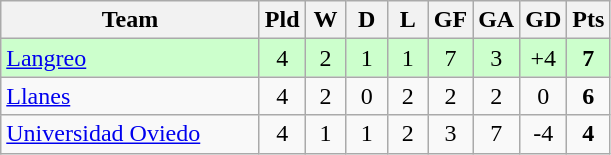<table class="wikitable" style="text-align: center;">
<tr>
<th width=165>Team</th>
<th width=20>Pld</th>
<th width=20>W</th>
<th width=20>D</th>
<th width=20>L</th>
<th width=20>GF</th>
<th width=20>GA</th>
<th width=20>GD</th>
<th width=20>Pts</th>
</tr>
<tr bgcolor=#ccffcc>
<td align=left><a href='#'>Langreo</a></td>
<td>4</td>
<td>2</td>
<td>1</td>
<td>1</td>
<td>7</td>
<td>3</td>
<td>+4</td>
<td><strong>7</strong></td>
</tr>
<tr>
<td align=left><a href='#'>Llanes</a></td>
<td>4</td>
<td>2</td>
<td>0</td>
<td>2</td>
<td>2</td>
<td>2</td>
<td>0</td>
<td><strong>6</strong></td>
</tr>
<tr>
<td align=left><a href='#'>Universidad Oviedo</a></td>
<td>4</td>
<td>1</td>
<td>1</td>
<td>2</td>
<td>3</td>
<td>7</td>
<td>-4</td>
<td><strong>4</strong></td>
</tr>
</table>
